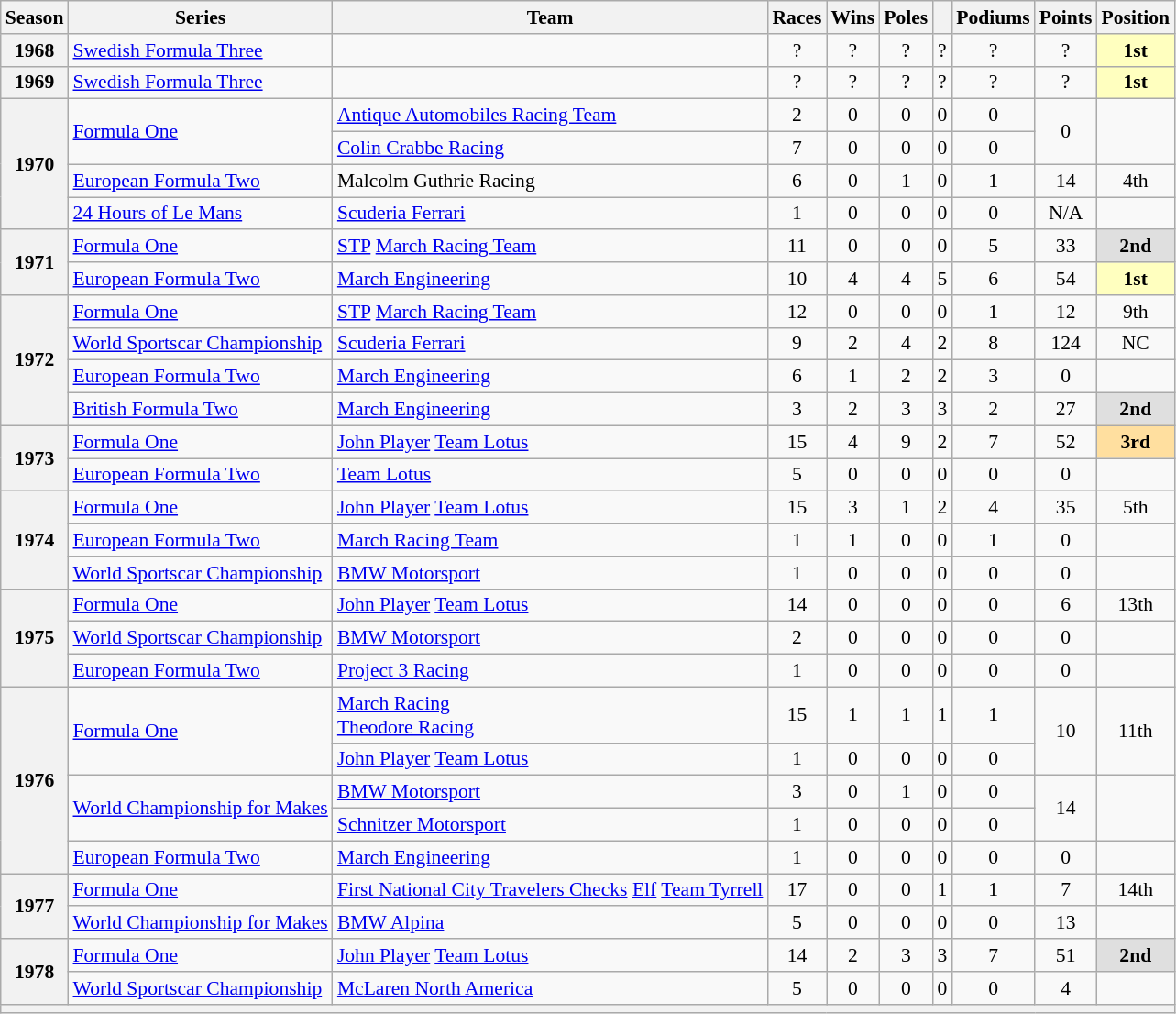<table class="wikitable" style="font-size: 90%; text-align:center">
<tr>
<th>Season</th>
<th>Series</th>
<th>Team</th>
<th>Races</th>
<th>Wins</th>
<th>Poles</th>
<th></th>
<th>Podiums</th>
<th>Points</th>
<th>Position</th>
</tr>
<tr>
<th>1968</th>
<td align=left><a href='#'>Swedish Formula Three</a></td>
<td align=left></td>
<td>?</td>
<td>?</td>
<td>?</td>
<td>?</td>
<td>?</td>
<td>?</td>
<td style="background:#FFFFBF"><strong>1st</strong></td>
</tr>
<tr>
<th>1969</th>
<td align=left><a href='#'>Swedish Formula Three</a></td>
<td align=left></td>
<td>?</td>
<td>?</td>
<td>?</td>
<td>?</td>
<td>?</td>
<td>?</td>
<td style="background:#FFFFBF"><strong>1st</strong></td>
</tr>
<tr>
<th rowspan=4>1970</th>
<td rowspan="2" style="text-align:left"><a href='#'>Formula One</a></td>
<td align=left><a href='#'>Antique Automobiles Racing Team</a></td>
<td>2</td>
<td>0</td>
<td>0</td>
<td>0</td>
<td>0</td>
<td rowspan=2>0</td>
<td rowspan=2></td>
</tr>
<tr>
<td align=left><a href='#'>Colin Crabbe Racing</a></td>
<td>7</td>
<td>0</td>
<td>0</td>
<td>0</td>
<td>0</td>
</tr>
<tr>
<td align=left><a href='#'>European Formula Two</a></td>
<td align=left>Malcolm Guthrie Racing</td>
<td>6</td>
<td>0</td>
<td>1</td>
<td>0</td>
<td>1</td>
<td>14</td>
<td>4th</td>
</tr>
<tr>
<td align=left><a href='#'>24 Hours of Le Mans</a></td>
<td align=left><a href='#'>Scuderia Ferrari</a></td>
<td>1</td>
<td>0</td>
<td>0</td>
<td>0</td>
<td>0</td>
<td>N/A</td>
<td></td>
</tr>
<tr>
<th rowspan=2>1971</th>
<td align=left><a href='#'>Formula One</a></td>
<td align=left><a href='#'>STP</a> <a href='#'>March Racing Team</a></td>
<td>11</td>
<td>0</td>
<td>0</td>
<td>0</td>
<td>5</td>
<td>33</td>
<td style="background:#DFDFDF"><strong>2nd</strong></td>
</tr>
<tr>
<td align=left><a href='#'>European Formula Two</a></td>
<td align=left><a href='#'>March Engineering</a></td>
<td>10</td>
<td>4</td>
<td>4</td>
<td>5</td>
<td>6</td>
<td>54</td>
<td style="background:#FFFFBF"><strong>1st</strong></td>
</tr>
<tr>
<th rowspan=4>1972</th>
<td align=left><a href='#'>Formula One</a></td>
<td align=left><a href='#'>STP</a> <a href='#'>March Racing Team</a></td>
<td>12</td>
<td>0</td>
<td>0</td>
<td>0</td>
<td>1</td>
<td>12</td>
<td>9th</td>
</tr>
<tr>
<td align=left><a href='#'>World Sportscar Championship</a></td>
<td align=left><a href='#'>Scuderia Ferrari</a></td>
<td>9</td>
<td>2</td>
<td>4</td>
<td>2</td>
<td>8</td>
<td>124</td>
<td>NC</td>
</tr>
<tr>
<td align=left><a href='#'>European Formula Two</a></td>
<td align=left><a href='#'>March Engineering</a></td>
<td>6</td>
<td>1</td>
<td>2</td>
<td>2</td>
<td>3</td>
<td>0</td>
<td></td>
</tr>
<tr>
<td align=left><a href='#'>British Formula Two</a></td>
<td align=left><a href='#'>March Engineering</a></td>
<td>3</td>
<td>2</td>
<td>3</td>
<td>3</td>
<td>2</td>
<td>27</td>
<td style="background:#DFDFDF"><strong>2nd</strong></td>
</tr>
<tr>
<th rowspan=2>1973</th>
<td align=left><a href='#'>Formula One</a></td>
<td align=left><a href='#'>John Player</a> <a href='#'>Team Lotus</a></td>
<td>15</td>
<td>4</td>
<td>9</td>
<td>2</td>
<td>7</td>
<td>52</td>
<td style="background:#FFDF9F"><strong>3rd</strong></td>
</tr>
<tr>
<td align=left><a href='#'>European Formula Two</a></td>
<td align=left><a href='#'>Team Lotus</a></td>
<td>5</td>
<td>0</td>
<td>0</td>
<td>0</td>
<td>0</td>
<td>0</td>
<td></td>
</tr>
<tr>
<th rowspan=3>1974</th>
<td align=left><a href='#'>Formula One</a></td>
<td align=left><a href='#'>John Player</a> <a href='#'>Team Lotus</a></td>
<td>15</td>
<td>3</td>
<td>1</td>
<td>2</td>
<td>4</td>
<td>35</td>
<td>5th</td>
</tr>
<tr>
<td align=left><a href='#'>European Formula Two</a></td>
<td align=left><a href='#'>March Racing Team</a></td>
<td>1</td>
<td>1</td>
<td>0</td>
<td>0</td>
<td>1</td>
<td>0</td>
<td></td>
</tr>
<tr>
<td align=left><a href='#'>World Sportscar Championship</a></td>
<td align=left><a href='#'>BMW Motorsport</a></td>
<td>1</td>
<td>0</td>
<td>0</td>
<td>0</td>
<td>0</td>
<td>0</td>
<td></td>
</tr>
<tr>
<th rowspan=3>1975</th>
<td align=left><a href='#'>Formula One</a></td>
<td align=left><a href='#'>John Player</a> <a href='#'>Team Lotus</a></td>
<td>14</td>
<td>0</td>
<td>0</td>
<td>0</td>
<td>0</td>
<td>6</td>
<td>13th</td>
</tr>
<tr>
<td align=left><a href='#'>World Sportscar Championship</a></td>
<td align=left><a href='#'>BMW Motorsport</a></td>
<td>2</td>
<td>0</td>
<td>0</td>
<td>0</td>
<td>0</td>
<td>0</td>
<td></td>
</tr>
<tr>
<td align=left><a href='#'>European Formula Two</a></td>
<td align=left><a href='#'>Project 3 Racing</a></td>
<td>1</td>
<td>0</td>
<td>0</td>
<td>0</td>
<td>0</td>
<td>0</td>
<td></td>
</tr>
<tr>
<th rowspan=5>1976</th>
<td rowspan="2" style="text-align:left"><a href='#'>Formula One</a></td>
<td align=left><a href='#'>March Racing</a><br><a href='#'>Theodore Racing</a></td>
<td>15</td>
<td>1</td>
<td>1</td>
<td>1</td>
<td>1</td>
<td rowspan=2>10</td>
<td rowspan=2>11th</td>
</tr>
<tr>
<td align=left><a href='#'>John Player</a> <a href='#'>Team Lotus</a></td>
<td>1</td>
<td>0</td>
<td>0</td>
<td>0</td>
<td>0</td>
</tr>
<tr>
<td rowspan="2" style="text-align:left"><a href='#'>World Championship for Makes</a></td>
<td align=left><a href='#'>BMW Motorsport</a></td>
<td>3</td>
<td>0</td>
<td>1</td>
<td>0</td>
<td>0</td>
<td rowspan=2>14</td>
<td rowspan=2></td>
</tr>
<tr>
<td align=left><a href='#'>Schnitzer Motorsport</a></td>
<td>1</td>
<td>0</td>
<td>0</td>
<td>0</td>
<td>0</td>
</tr>
<tr>
<td align=left><a href='#'>European Formula Two</a></td>
<td align=left><a href='#'>March Engineering</a></td>
<td>1</td>
<td>0</td>
<td>0</td>
<td>0</td>
<td>0</td>
<td>0</td>
<td></td>
</tr>
<tr>
<th rowspan=2>1977</th>
<td align=left><a href='#'>Formula One</a></td>
<td align=left><a href='#'>First National City Travelers Checks</a> <a href='#'>Elf</a> <a href='#'>Team Tyrrell</a></td>
<td>17</td>
<td>0</td>
<td>0</td>
<td>1</td>
<td>1</td>
<td>7</td>
<td>14th</td>
</tr>
<tr>
<td align=left><a href='#'>World Championship for Makes</a></td>
<td align=left><a href='#'>BMW Alpina</a></td>
<td>5</td>
<td>0</td>
<td>0</td>
<td>0</td>
<td>0</td>
<td>13</td>
<td></td>
</tr>
<tr>
<th rowspan=2>1978</th>
<td align=left><a href='#'>Formula One</a></td>
<td align=left><a href='#'>John Player</a> <a href='#'>Team Lotus</a></td>
<td>14</td>
<td>2</td>
<td>3</td>
<td>3</td>
<td>7</td>
<td>51</td>
<td style="background:#DFDFDF"><strong>2nd</strong></td>
</tr>
<tr>
<td align=left><a href='#'>World Sportscar Championship</a></td>
<td align=left><a href='#'>McLaren North America</a></td>
<td>5</td>
<td>0</td>
<td>0</td>
<td>0</td>
<td>0</td>
<td>4</td>
<td></td>
</tr>
<tr>
<th colspan="10"></th>
</tr>
</table>
